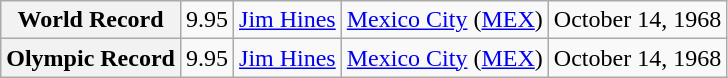<table class="wikitable">
<tr>
<th>World Record</th>
<td>9.95</td>
<td> <a href='#'>Jim Hines</a></td>
<td><a href='#'>Mexico City</a> (<a href='#'>MEX</a>)</td>
<td>October 14, 1968</td>
</tr>
<tr>
<th>Olympic Record</th>
<td>9.95</td>
<td> <a href='#'>Jim Hines</a></td>
<td><a href='#'>Mexico City</a> (<a href='#'>MEX</a>)</td>
<td>October 14, 1968</td>
</tr>
</table>
